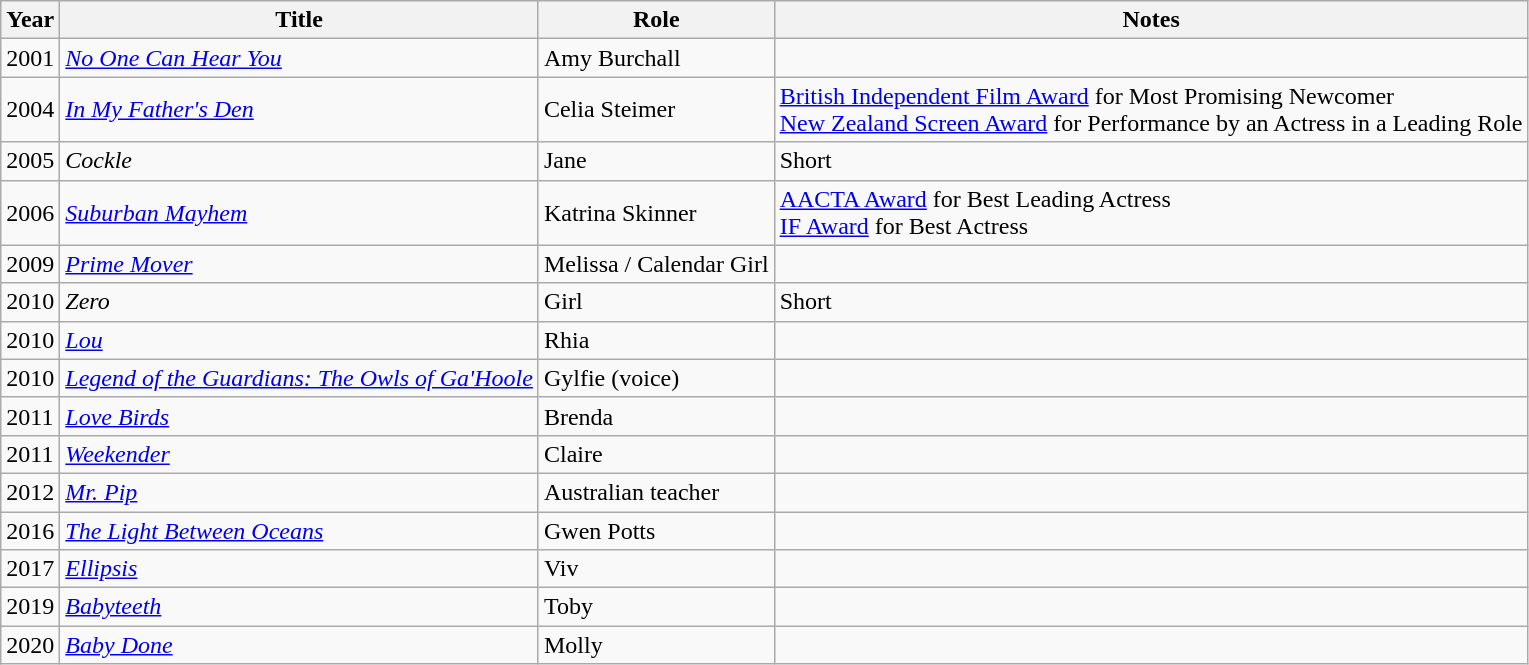<table class="wikitable sortable">
<tr>
<th>Year</th>
<th>Title</th>
<th>Role</th>
<th class="unsortable">Notes</th>
</tr>
<tr>
<td>2001</td>
<td><em><a href='#'>No One Can Hear You</a></em></td>
<td>Amy Burchall</td>
<td></td>
</tr>
<tr>
<td>2004</td>
<td><em><a href='#'>In My Father's Den</a></em></td>
<td>Celia Steimer</td>
<td><a href='#'>British Independent Film Award</a> for Most Promising Newcomer<br><a href='#'>New Zealand Screen Award</a> for Performance by an Actress in a Leading Role</td>
</tr>
<tr>
<td>2005</td>
<td><em>Cockle</em></td>
<td>Jane</td>
<td>Short</td>
</tr>
<tr>
<td>2006</td>
<td><em><a href='#'>Suburban Mayhem</a></em></td>
<td>Katrina Skinner</td>
<td><a href='#'>AACTA Award</a> for Best Leading Actress<br><a href='#'>IF Award</a> for Best Actress</td>
</tr>
<tr>
<td>2009</td>
<td><em><a href='#'>Prime Mover</a></em></td>
<td>Melissa / Calendar Girl</td>
<td></td>
</tr>
<tr>
<td>2010</td>
<td><em>Zero</em></td>
<td>Girl</td>
<td>Short</td>
</tr>
<tr>
<td>2010</td>
<td><em><a href='#'>Lou</a></em></td>
<td>Rhia</td>
<td></td>
</tr>
<tr>
<td>2010</td>
<td><em><a href='#'>Legend of the Guardians: The Owls of Ga'Hoole</a></em></td>
<td>Gylfie (voice)</td>
<td></td>
</tr>
<tr>
<td>2011</td>
<td><em><a href='#'>Love Birds</a></em></td>
<td>Brenda</td>
<td></td>
</tr>
<tr>
<td>2011</td>
<td><em><a href='#'>Weekender</a></em></td>
<td>Claire</td>
<td></td>
</tr>
<tr>
<td>2012</td>
<td><em><a href='#'>Mr. Pip</a></em></td>
<td>Australian teacher</td>
<td></td>
</tr>
<tr>
<td>2016</td>
<td><em><a href='#'>The Light Between Oceans</a></em></td>
<td>Gwen Potts</td>
<td></td>
</tr>
<tr>
<td>2017</td>
<td><em><a href='#'>Ellipsis</a></em></td>
<td>Viv</td>
<td></td>
</tr>
<tr>
<td>2019</td>
<td><em><a href='#'>Babyteeth</a></em></td>
<td>Toby</td>
<td></td>
</tr>
<tr>
<td>2020</td>
<td><em><a href='#'>Baby Done</a></em></td>
<td>Molly</td>
<td></td>
</tr>
</table>
